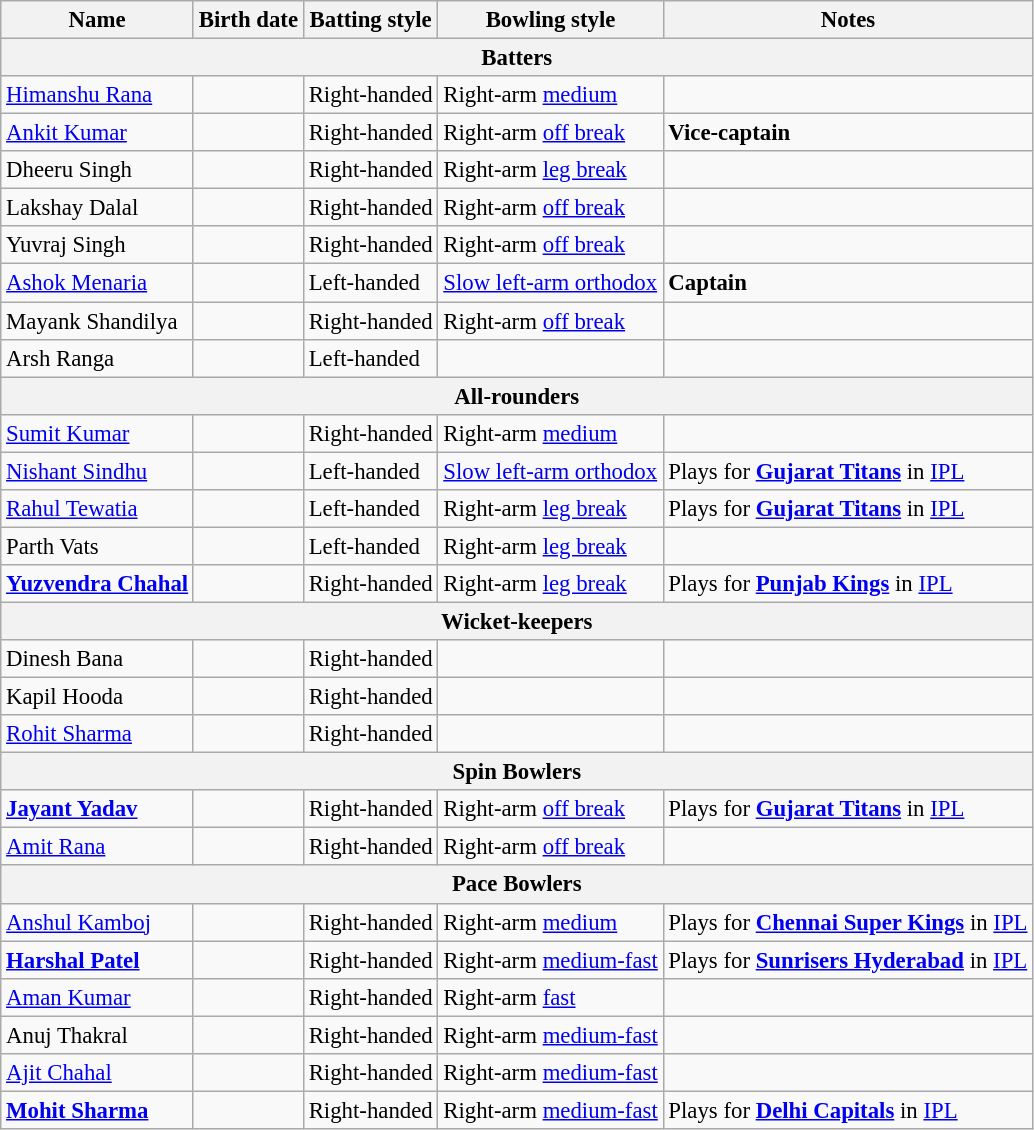<table class="wikitable" style="font-size:95%;">
<tr>
<th align=center>Name</th>
<th align=center>Birth date</th>
<th align=center>Batting style</th>
<th align=center>Bowling style</th>
<th align=center>Notes</th>
</tr>
<tr>
<th colspan="5">Batters</th>
</tr>
<tr>
<td><a href='#'>Himanshu Rana</a></td>
<td></td>
<td>Right-handed</td>
<td>Right-arm <a href='#'>medium</a></td>
<td></td>
</tr>
<tr>
<td><a href='#'>Ankit Kumar</a></td>
<td></td>
<td>Right-handed</td>
<td>Right-arm <a href='#'>off break</a></td>
<td><strong>Vice-captain</strong></td>
</tr>
<tr>
<td>Dheeru Singh</td>
<td></td>
<td>Right-handed</td>
<td>Right-arm <a href='#'>leg break</a></td>
<td></td>
</tr>
<tr>
<td>Lakshay Dalal</td>
<td></td>
<td>Right-handed</td>
<td>Right-arm <a href='#'>off break</a></td>
<td></td>
</tr>
<tr>
<td>Yuvraj Singh</td>
<td></td>
<td>Right-handed</td>
<td>Right-arm <a href='#'>off break</a></td>
<td></td>
</tr>
<tr>
<td><a href='#'>Ashok Menaria</a></td>
<td></td>
<td>Left-handed</td>
<td><a href='#'>Slow left-arm orthodox</a></td>
<td><strong>Captain</strong></td>
</tr>
<tr>
<td>Mayank Shandilya</td>
<td></td>
<td>Right-handed</td>
<td>Right-arm <a href='#'>off break</a></td>
<td></td>
</tr>
<tr>
<td>Arsh Ranga</td>
<td></td>
<td>Left-handed</td>
<td></td>
<td></td>
</tr>
<tr>
<th colspan="5">All-rounders</th>
</tr>
<tr>
<td><a href='#'>Sumit Kumar</a></td>
<td></td>
<td>Right-handed</td>
<td>Right-arm <a href='#'>medium</a></td>
<td></td>
</tr>
<tr>
<td><a href='#'>Nishant Sindhu</a></td>
<td></td>
<td>Left-handed</td>
<td><a href='#'>Slow left-arm orthodox</a></td>
<td>Plays for <strong><a href='#'>Gujarat Titans</a></strong> in <a href='#'>IPL</a></td>
</tr>
<tr>
<td><a href='#'>Rahul Tewatia</a></td>
<td></td>
<td>Left-handed</td>
<td>Right-arm <a href='#'>leg break</a></td>
<td>Plays for <strong><a href='#'>Gujarat Titans</a></strong> in <a href='#'>IPL</a></td>
</tr>
<tr>
<td>Parth Vats</td>
<td></td>
<td>Left-handed</td>
<td>Right-arm <a href='#'>leg break</a></td>
<td></td>
</tr>
<tr>
<td><strong><a href='#'>Yuzvendra Chahal</a></strong></td>
<td></td>
<td>Right-handed</td>
<td>Right-arm <a href='#'>leg break</a></td>
<td>Plays for <strong><a href='#'>Punjab Kings</a></strong> in <a href='#'>IPL</a></td>
</tr>
<tr>
<th colspan="5">Wicket-keepers</th>
</tr>
<tr>
<td>Dinesh Bana</td>
<td></td>
<td>Right-handed</td>
<td></td>
<td></td>
</tr>
<tr>
<td>Kapil Hooda</td>
<td></td>
<td>Right-handed</td>
<td></td>
<td></td>
</tr>
<tr>
<td><a href='#'>Rohit Sharma</a></td>
<td></td>
<td>Right-handed</td>
<td></td>
<td></td>
</tr>
<tr>
<th colspan="5">Spin Bowlers</th>
</tr>
<tr>
<td><strong><a href='#'>Jayant Yadav</a></strong></td>
<td></td>
<td>Right-handed</td>
<td>Right-arm <a href='#'>off break</a></td>
<td>Plays for <strong><a href='#'>Gujarat Titans</a></strong> in <a href='#'>IPL</a></td>
</tr>
<tr>
<td><a href='#'>Amit Rana</a></td>
<td></td>
<td>Right-handed</td>
<td>Right-arm <a href='#'>off break</a></td>
<td></td>
</tr>
<tr>
<th colspan="5">Pace Bowlers</th>
</tr>
<tr>
<td><a href='#'>Anshul Kamboj</a></td>
<td></td>
<td>Right-handed</td>
<td>Right-arm <a href='#'>medium</a></td>
<td>Plays for <strong><a href='#'>Chennai Super Kings</a></strong> in <a href='#'>IPL</a></td>
</tr>
<tr>
<td><strong><a href='#'>Harshal Patel</a></strong></td>
<td></td>
<td>Right-handed</td>
<td>Right-arm <a href='#'>medium-fast</a></td>
<td>Plays for <strong><a href='#'>Sunrisers Hyderabad</a></strong> in <a href='#'>IPL</a></td>
</tr>
<tr>
<td><a href='#'>Aman Kumar</a></td>
<td></td>
<td>Right-handed</td>
<td>Right-arm <a href='#'>fast</a></td>
<td></td>
</tr>
<tr>
<td>Anuj Thakral</td>
<td></td>
<td>Right-handed</td>
<td>Right-arm <a href='#'>medium-fast</a></td>
<td></td>
</tr>
<tr>
<td><a href='#'>Ajit Chahal</a></td>
<td></td>
<td>Right-handed</td>
<td>Right-arm <a href='#'>medium-fast</a></td>
<td></td>
</tr>
<tr>
<td><strong><a href='#'>Mohit Sharma</a></strong></td>
<td></td>
<td>Right-handed</td>
<td>Right-arm <a href='#'>medium-fast</a></td>
<td>Plays for <strong><a href='#'>Delhi Capitals</a></strong> in <a href='#'>IPL</a></td>
</tr>
</table>
